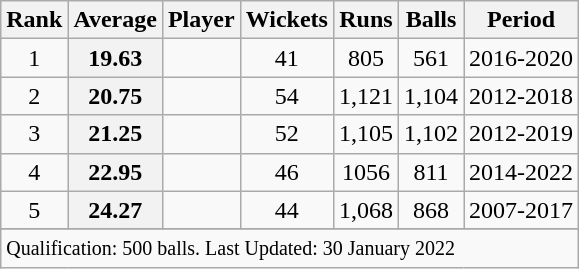<table class="wikitable plainrowheaders sortable">
<tr>
<th scope=col>Rank</th>
<th scope=col>Average</th>
<th scope=col>Player</th>
<th scope=col>Wickets</th>
<th scope=col>Runs</th>
<th scope=col>Balls</th>
<th scope=col>Period</th>
</tr>
<tr>
<td align=center>1</td>
<th scope=row style=text-align:center;>19.63</th>
<td></td>
<td align=center>41</td>
<td align=center>805</td>
<td align=center>561</td>
<td>2016-2020</td>
</tr>
<tr>
<td align=center>2</td>
<th scope=row style=text-align:center;>20.75</th>
<td></td>
<td align=center>54</td>
<td align=center>1,121</td>
<td align=center>1,104</td>
<td>2012-2018</td>
</tr>
<tr>
<td align=center>3</td>
<th scope=row style=text-align:center;>21.25</th>
<td></td>
<td align=center>52</td>
<td align=center>1,105</td>
<td align=center>1,102</td>
<td>2012-2019</td>
</tr>
<tr>
<td align=center>4</td>
<th scope=row style=text-align:center;>22.95</th>
<td> </td>
<td align=center>46</td>
<td align=center>1056</td>
<td align=center>811</td>
<td>2014-2022</td>
</tr>
<tr>
<td align=center>5</td>
<th scope=row style=text-align:center;>24.27</th>
<td></td>
<td align=center>44</td>
<td align=center>1,068</td>
<td align=center>868</td>
<td>2007-2017</td>
</tr>
<tr>
</tr>
<tr class=sortbottom>
<td colspan=7><small>Qualification: 500 balls. Last Updated: 30 January 2022</small></td>
</tr>
</table>
